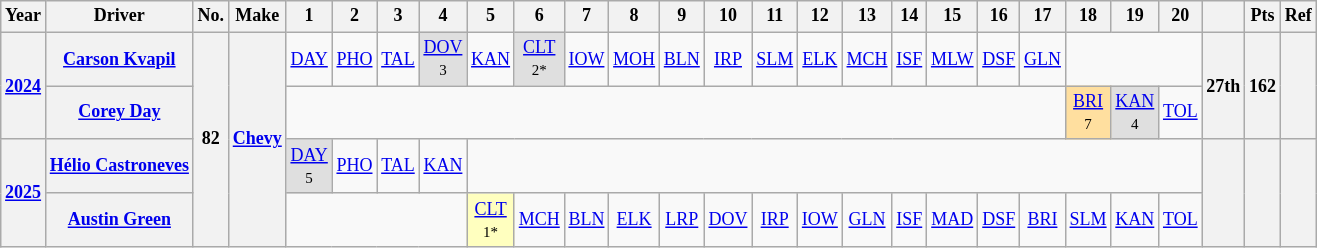<table class="wikitable" style="text-align:center; font-size:75%">
<tr>
<th>Year</th>
<th>Driver</th>
<th>No.</th>
<th>Make</th>
<th>1</th>
<th>2</th>
<th>3</th>
<th>4</th>
<th>5</th>
<th>6</th>
<th>7</th>
<th>8</th>
<th>9</th>
<th>10</th>
<th>11</th>
<th>12</th>
<th>13</th>
<th>14</th>
<th>15</th>
<th>16</th>
<th>17</th>
<th>18</th>
<th>19</th>
<th>20</th>
<th></th>
<th>Pts</th>
<th>Ref</th>
</tr>
<tr>
<th rowspan=2><a href='#'>2024</a></th>
<th><a href='#'>Carson Kvapil</a></th>
<th rowspan=4>82</th>
<th rowspan=4><a href='#'>Chevy</a></th>
<td><a href='#'>DAY</a></td>
<td><a href='#'>PHO</a></td>
<td><a href='#'>TAL</a></td>
<td style="background:#DFDFDF;"><a href='#'>DOV</a><br><small>3</small></td>
<td><a href='#'>KAN</a></td>
<td style="background:#DFDFDF;"><a href='#'>CLT</a><br><small>2*</small></td>
<td><a href='#'>IOW</a></td>
<td><a href='#'>MOH</a></td>
<td><a href='#'>BLN</a></td>
<td><a href='#'>IRP</a></td>
<td><a href='#'>SLM</a></td>
<td><a href='#'>ELK</a></td>
<td><a href='#'>MCH</a></td>
<td><a href='#'>ISF</a></td>
<td><a href='#'>MLW</a></td>
<td><a href='#'>DSF</a></td>
<td><a href='#'>GLN</a></td>
<td colspan=3></td>
<th rowspan=2>27th</th>
<th rowspan=2>162</th>
<th rowspan=2></th>
</tr>
<tr>
<th><a href='#'>Corey Day</a></th>
<td colspan=17></td>
<td style="background:#FFDF9F;"><a href='#'>BRI</a><br><small>7</small></td>
<td style="background:#DFDFDF;"><a href='#'>KAN</a><br><small>4</small></td>
<td><a href='#'>TOL</a></td>
</tr>
<tr>
<th rowspan=2><a href='#'>2025</a></th>
<th><a href='#'>Hélio Castroneves</a></th>
<td style="background:#DFDFDF;"><a href='#'>DAY</a><br><small>5</small></td>
<td><a href='#'>PHO</a></td>
<td><a href='#'>TAL</a></td>
<td><a href='#'>KAN</a></td>
<td colspan=16></td>
<th rowspan=2></th>
<th rowspan=2></th>
<th rowspan=2></th>
</tr>
<tr>
<th><a href='#'>Austin Green</a></th>
<td colspan=4></td>
<td style="background:#FFFFBF;"><a href='#'>CLT</a><br><small>1*</small></td>
<td><a href='#'>MCH</a></td>
<td><a href='#'>BLN</a></td>
<td><a href='#'>ELK</a></td>
<td><a href='#'>LRP</a></td>
<td><a href='#'>DOV</a></td>
<td><a href='#'>IRP</a></td>
<td><a href='#'>IOW</a></td>
<td><a href='#'>GLN</a></td>
<td><a href='#'>ISF</a></td>
<td><a href='#'>MAD</a></td>
<td><a href='#'>DSF</a></td>
<td><a href='#'>BRI</a></td>
<td><a href='#'>SLM</a></td>
<td><a href='#'>KAN</a></td>
<td><a href='#'>TOL</a></td>
</tr>
</table>
